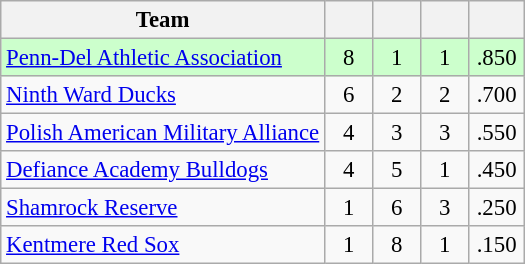<table class="wikitable" style="font-size:95%; text-align:center">
<tr>
<th>Team</th>
<th width="25"></th>
<th width="25"></th>
<th width="25"></th>
<th width="30"></th>
</tr>
<tr style="background:#cfc;">
<td style="text-align:left;"><a href='#'>Penn-Del Athletic Association</a></td>
<td>8</td>
<td>1</td>
<td>1</td>
<td>.850</td>
</tr>
<tr>
<td style="text-align:left;"><a href='#'>Ninth Ward Ducks</a></td>
<td>6</td>
<td>2</td>
<td>2</td>
<td>.700</td>
</tr>
<tr>
<td style="text-align:left;"><a href='#'>Polish American Military Alliance</a></td>
<td>4</td>
<td>3</td>
<td>3</td>
<td>.550</td>
</tr>
<tr>
<td style="text-align:left;"><a href='#'>Defiance Academy Bulldogs</a></td>
<td>4</td>
<td>5</td>
<td>1</td>
<td>.450</td>
</tr>
<tr>
<td style="text-align:left;"><a href='#'>Shamrock Reserve</a></td>
<td>1</td>
<td>6</td>
<td>3</td>
<td>.250</td>
</tr>
<tr>
<td style="text-align:left;"><a href='#'>Kentmere Red Sox</a></td>
<td>1</td>
<td>8</td>
<td>1</td>
<td>.150</td>
</tr>
</table>
